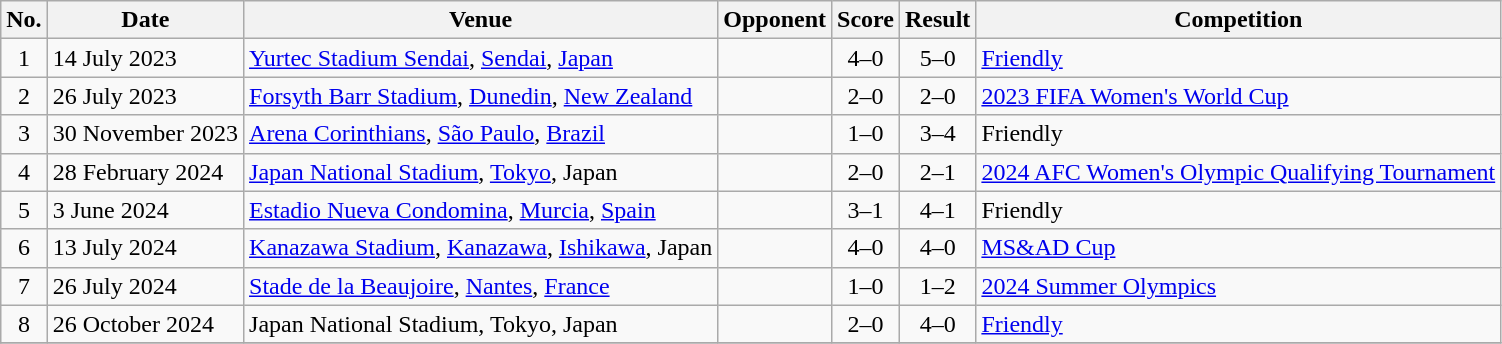<table class="wikitable sortable">
<tr>
<th scope="col">No.</th>
<th scope="col">Date</th>
<th scope="col">Venue</th>
<th scope="col">Opponent</th>
<th scope="col">Score</th>
<th scope="col">Result</th>
<th scope="col">Competition</th>
</tr>
<tr>
<td align=center>1</td>
<td>14 July 2023</td>
<td><a href='#'>Yurtec Stadium Sendai</a>, <a href='#'>Sendai</a>, <a href='#'>Japan</a></td>
<td></td>
<td align=center>4–0</td>
<td align=center>5–0</td>
<td><a href='#'>Friendly</a></td>
</tr>
<tr>
<td align=center>2</td>
<td>26 July 2023</td>
<td><a href='#'>Forsyth Barr Stadium</a>, <a href='#'>Dunedin</a>, <a href='#'>New Zealand</a></td>
<td></td>
<td align=center>2–0</td>
<td align=center>2–0</td>
<td><a href='#'>2023 FIFA Women's World Cup</a></td>
</tr>
<tr>
<td align=center>3</td>
<td>30 November 2023</td>
<td><a href='#'>Arena Corinthians</a>, <a href='#'>São Paulo</a>, <a href='#'>Brazil</a></td>
<td></td>
<td align=center>1–0</td>
<td align=center>3–4</td>
<td>Friendly</td>
</tr>
<tr>
<td align=center>4</td>
<td>28 February 2024</td>
<td><a href='#'>Japan National Stadium</a>, <a href='#'>Tokyo</a>, Japan</td>
<td></td>
<td align=center>2–0</td>
<td align=center>2–1</td>
<td><a href='#'>2024 AFC Women's Olympic Qualifying Tournament</a></td>
</tr>
<tr>
<td align=center>5</td>
<td>3 June 2024</td>
<td><a href='#'>Estadio Nueva Condomina</a>, <a href='#'>Murcia</a>, <a href='#'>Spain</a></td>
<td></td>
<td align=center>3–1</td>
<td align=center>4–1</td>
<td>Friendly</td>
</tr>
<tr>
<td align=center>6</td>
<td>13 July 2024</td>
<td><a href='#'>Kanazawa Stadium</a>, <a href='#'>Kanazawa</a>, <a href='#'>Ishikawa</a>, Japan</td>
<td></td>
<td align=center>4–0</td>
<td align=center>4–0</td>
<td><a href='#'>MS&AD Cup</a></td>
</tr>
<tr>
<td align=center>7</td>
<td>26 July 2024</td>
<td><a href='#'>Stade de la Beaujoire</a>, <a href='#'>Nantes</a>, <a href='#'>France</a></td>
<td></td>
<td align=center>1–0</td>
<td align=center>1–2</td>
<td><a href='#'>2024 Summer Olympics</a></td>
</tr>
<tr>
<td style="text-align:center">8</td>
<td>26 October 2024</td>
<td>Japan National Stadium, Tokyo, Japan</td>
<td></td>
<td style="text-align:center">2–0</td>
<td style="text-align:center">4–0</td>
<td><a href='#'>Friendly</a></td>
</tr>
<tr>
</tr>
</table>
